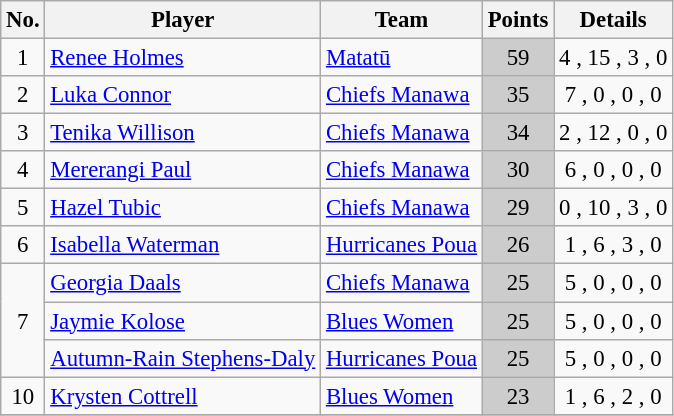<table class="wikitable sortable" style="text-align:center; font-size:95%">
<tr>
<th>No.</th>
<th>Player</th>
<th>Team</th>
<th>Points</th>
<th>Details</th>
</tr>
<tr>
<td>1</td>
<td style="text-align:left;"> <a href='#'>Renee Holmes</a></td>
<td style="text-align:left;"><a href='#'>Matatū</a></td>
<td style="background:#ccc;">59</td>
<td>4 , 15 , 3 , 0 </td>
</tr>
<tr>
<td>2</td>
<td style="text-align:left;"> <a href='#'>Luka Connor</a></td>
<td style="text-align:left;"><a href='#'>Chiefs Manawa</a></td>
<td style="background:#ccc;">35</td>
<td>7 , 0 , 0 , 0 </td>
</tr>
<tr>
<td>3</td>
<td style="text-align:left;"> <a href='#'>Tenika Willison</a></td>
<td style="text-align:left;"><a href='#'>Chiefs Manawa</a></td>
<td style="background:#ccc;">34</td>
<td>2 , 12 , 0 , 0 </td>
</tr>
<tr>
<td>4</td>
<td style="text-align:left;"> <a href='#'>Mererangi Paul</a></td>
<td style="text-align:left;"><a href='#'>Chiefs Manawa</a></td>
<td style="background:#ccc;">30</td>
<td>6 , 0 , 0 , 0 </td>
</tr>
<tr>
<td>5</td>
<td style="text-align:left;"> <a href='#'>Hazel Tubic</a></td>
<td style="text-align:left;"><a href='#'>Chiefs Manawa</a></td>
<td style="background:#ccc;">29</td>
<td>0 , 10 , 3 , 0 </td>
</tr>
<tr>
<td>6</td>
<td style="text-align:left;"> <a href='#'>Isabella Waterman</a></td>
<td style="text-align:left;"><a href='#'>Hurricanes Poua</a></td>
<td style="background:#ccc;">26</td>
<td>1 , 6 , 3 , 0 </td>
</tr>
<tr>
<td rowspan="3">7</td>
<td style="text-align:left;"> <a href='#'>Georgia Daals</a></td>
<td style="text-align:left;"><a href='#'>Chiefs Manawa</a></td>
<td style="background:#ccc;">25</td>
<td>5 , 0 , 0 , 0 </td>
</tr>
<tr>
<td style="text-align:left;"> <a href='#'>Jaymie Kolose</a></td>
<td style="text-align:left;"><a href='#'>Blues Women</a></td>
<td style="background:#ccc;">25</td>
<td>5 , 0 , 0 , 0 </td>
</tr>
<tr>
<td style="text-align:left;"> <a href='#'>Autumn-Rain Stephens-Daly</a></td>
<td style="text-align:left;"><a href='#'>Hurricanes Poua</a></td>
<td style="background:#ccc;">25</td>
<td>5 , 0 , 0 , 0 </td>
</tr>
<tr>
<td>10</td>
<td style="text-align:left;"> <a href='#'>Krysten Cottrell</a></td>
<td style="text-align:left;"><a href='#'>Blues Women</a></td>
<td style="background:#ccc;">23</td>
<td>1 , 6 , 2 , 0 </td>
</tr>
<tr>
</tr>
</table>
